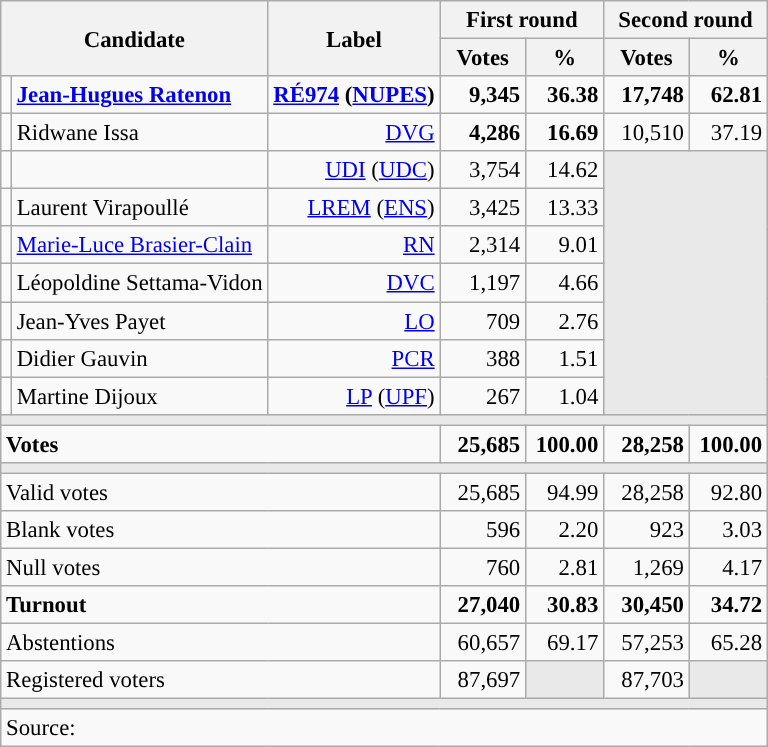<table class="wikitable" style="text-align:right;font-size:95%;">
<tr>
<th colspan="2" rowspan="2">Candidate</th>
<th rowspan="2">Label</th>
<th colspan="2">First round</th>
<th colspan="2">Second round</th>
</tr>
<tr>
<th style="width:50px;">Votes</th>
<th style="width:45px;">%</th>
<th style="width:50px;">Votes</th>
<th style="width:45px;">%</th>
</tr>
<tr>
<td style="color:inherit;background:"></td>
<td style="text-align:left;"><strong><a href='#'>Jean-Hugues Ratenon</a></strong></td>
<td><strong><a href='#'>RÉ974</a> (<a href='#'>NUPES</a>)</strong></td>
<td><strong>9,345</strong></td>
<td><strong>36.38</strong></td>
<td><strong>17,748</strong></td>
<td><strong>62.81</strong></td>
</tr>
<tr>
<td style="color:inherit;background:"></td>
<td style="text-align:left;">Ridwane Issa</td>
<td><a href='#'>DVG</a></td>
<td><strong>4,286</strong></td>
<td><strong>16.69</strong></td>
<td>10,510</td>
<td>37.19</td>
</tr>
<tr>
<td style="color:inherit;background:"></td>
<td style="text-align:left;"></td>
<td><a href='#'>UDI</a> (<a href='#'>UDC</a>)</td>
<td>3,754</td>
<td>14.62</td>
<td colspan="2" rowspan="7" style="background:#E9E9E9;"></td>
</tr>
<tr>
<td style="color:inherit;background:"></td>
<td style="text-align:left;">Laurent Virapoullé</td>
<td><a href='#'>LREM</a> (<a href='#'>ENS</a>)</td>
<td>3,425</td>
<td>13.33</td>
</tr>
<tr>
<td style="color:inherit;background:"></td>
<td style="text-align:left;"><a href='#'>Marie-Luce Brasier-Clain</a></td>
<td><a href='#'>RN</a></td>
<td>2,314</td>
<td>9.01</td>
</tr>
<tr>
<td style="color:inherit;background:"></td>
<td style="text-align:left;">Léopoldine Settama-Vidon</td>
<td><a href='#'>DVC</a></td>
<td>1,197</td>
<td>4.66</td>
</tr>
<tr>
<td style="color:inherit;background:"></td>
<td style="text-align:left;">Jean-Yves Payet</td>
<td><a href='#'>LO</a></td>
<td>709</td>
<td>2.76</td>
</tr>
<tr>
<td style="color:inherit;background:"></td>
<td style="text-align:left;">Didier Gauvin</td>
<td><a href='#'>PCR</a></td>
<td>388</td>
<td>1.51</td>
</tr>
<tr>
<td style="color:inherit;background:"></td>
<td style="text-align:left;">Martine Dijoux</td>
<td><a href='#'>LP</a> (<a href='#'>UPF</a>)</td>
<td>267</td>
<td>1.04</td>
</tr>
<tr>
<td colspan="7" style="background:#E9E9E9;"></td>
</tr>
<tr style="font-weight:bold;">
<td colspan="3" style="text-align:left;">Votes</td>
<td>25,685</td>
<td>100.00</td>
<td>28,258</td>
<td>100.00</td>
</tr>
<tr>
<td colspan="7" style="background:#E9E9E9;"></td>
</tr>
<tr>
<td colspan="3" style="text-align:left;">Valid votes</td>
<td>25,685</td>
<td>94.99</td>
<td>28,258</td>
<td>92.80</td>
</tr>
<tr>
<td colspan="3" style="text-align:left;">Blank votes</td>
<td>596</td>
<td>2.20</td>
<td>923</td>
<td>3.03</td>
</tr>
<tr>
<td colspan="3" style="text-align:left;">Null votes</td>
<td>760</td>
<td>2.81</td>
<td>1,269</td>
<td>4.17</td>
</tr>
<tr>
<td colspan="3" style="text-align:left;"><strong>Turnout</strong></td>
<td><strong>27,040</strong></td>
<td><strong>30.83</strong></td>
<td><strong>30,450</strong></td>
<td><strong>34.72</strong></td>
</tr>
<tr>
<td colspan="3" style="text-align:left;">Abstentions</td>
<td>60,657</td>
<td>69.17</td>
<td>57,253</td>
<td>65.28</td>
</tr>
<tr>
<td colspan="3" style="text-align:left;">Registered voters</td>
<td>87,697</td>
<td style="background:#E9E9E9;"></td>
<td>87,703</td>
<td style="background:#E9E9E9;"></td>
</tr>
<tr>
<td colspan="7" style="background:#E9E9E9;"></td>
</tr>
<tr>
<td colspan="7" style="text-align:left;">Source: </td>
</tr>
</table>
